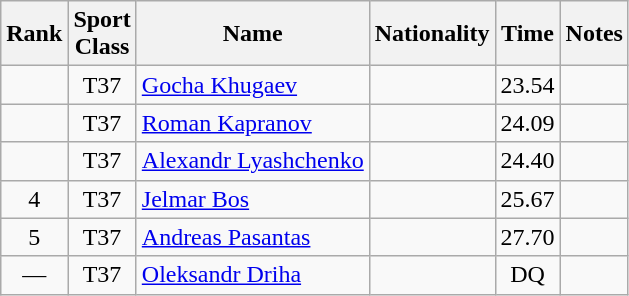<table class="wikitable sortable" style="text-align:center">
<tr>
<th>Rank</th>
<th>Sport<br>Class</th>
<th>Name</th>
<th>Nationality</th>
<th>Time</th>
<th>Notes</th>
</tr>
<tr>
<td></td>
<td>T37</td>
<td align=left><a href='#'>Gocha Khugaev</a></td>
<td align=left></td>
<td>23.54</td>
<td></td>
</tr>
<tr>
<td></td>
<td>T37</td>
<td align=left><a href='#'>Roman Kapranov</a></td>
<td align=left></td>
<td>24.09</td>
<td></td>
</tr>
<tr>
<td></td>
<td>T37</td>
<td align=left><a href='#'>Alexandr Lyashchenko</a></td>
<td align=left></td>
<td>24.40</td>
<td></td>
</tr>
<tr>
<td>4</td>
<td>T37</td>
<td align=left><a href='#'>Jelmar Bos</a></td>
<td align=left></td>
<td>25.67</td>
<td></td>
</tr>
<tr>
<td>5</td>
<td>T37</td>
<td align=left><a href='#'>Andreas Pasantas</a></td>
<td align=left></td>
<td>27.70</td>
<td></td>
</tr>
<tr>
<td>—</td>
<td>T37</td>
<td align=left><a href='#'>Oleksandr Driha</a></td>
<td align=left></td>
<td>DQ</td>
<td></td>
</tr>
</table>
